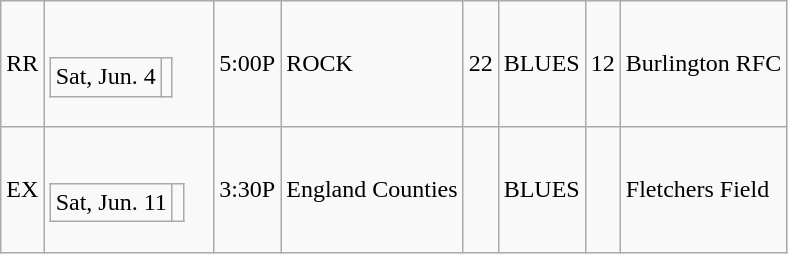<table class="wikitable">
<tr>
<td>RR</td>
<td><br><table class="wikitable">
<tr>
<td>Sat, Jun. 4</td>
<td></td>
</tr>
</table>
</td>
<td>5:00P</td>
<td>ROCK</td>
<td>22</td>
<td>BLUES</td>
<td>12</td>
<td>Burlington RFC</td>
</tr>
<tr>
<td>EX</td>
<td><br><table class="wikitable">
<tr>
<td>Sat, Jun. 11</td>
<td></td>
</tr>
</table>
</td>
<td>3:30P</td>
<td>England Counties</td>
<td></td>
<td>BLUES</td>
<td></td>
<td>Fletchers Field</td>
</tr>
</table>
